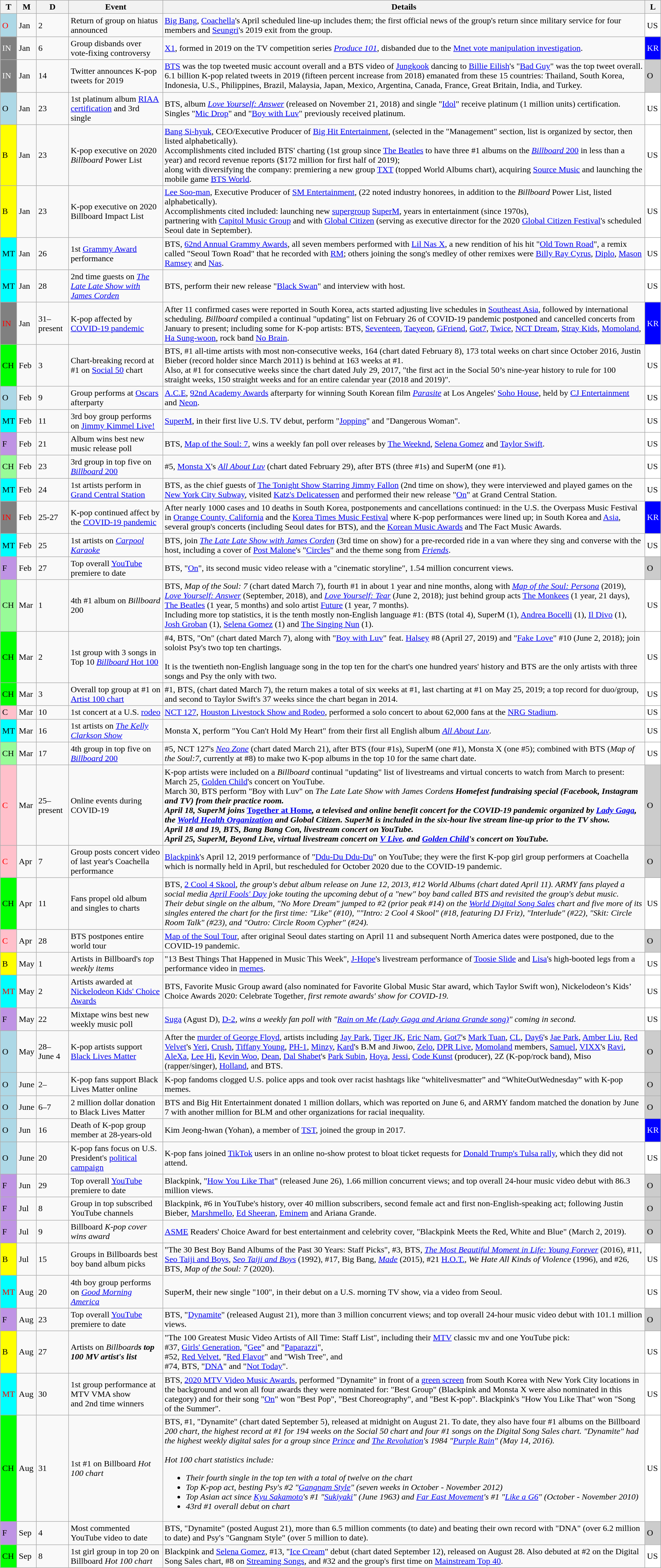<table class="wikitable">
<tr>
<th>T</th>
<th>M</th>
<th>D</th>
<th>Event</th>
<th>Details</th>
<th>L</th>
</tr>
<tr>
<td style="background:lightBlue;color:red">O</td>
<td>Jan</td>
<td>2</td>
<td>Return of group on hiatus announced</td>
<td><a href='#'>Big Bang</a>, <a href='#'>Coachella</a>'s April scheduled line-up includes them; the first official news of the group's return since military service for four members and <a href='#'>Seungri</a>'s 2019 exit from the group.</td>
<td style="background:white">US</td>
</tr>
<tr>
<td style="background:gray; color:white">IN</td>
<td>Jan</td>
<td>6</td>
<td>Group disbands over vote-fixing controversy</td>
<td><a href='#'>X1</a>, formed in 2019 on the TV competition series <em><a href='#'>Produce 101</a></em>, disbanded due to the <a href='#'>Mnet vote manipulation investigation</a>.</td>
<td style="background:blue; color:white">KR</td>
</tr>
<tr>
<td style="background:gray; color:white">IN</td>
<td>Jan</td>
<td>14</td>
<td>Twitter announces K-pop tweets for 2019</td>
<td><a href='#'>BTS</a> was the top tweeted music account overall and a BTS video of <a href='#'>Jungkook</a> dancing to <a href='#'>Billie Eilish</a>'s "<a href='#'>Bad Guy</a>" was the top tweet overall.<br> 6.1 billion K-pop related tweets in 2019 (fifteen percent increase from 2018) emanated from these 15 countries: Thailand, South Korea, Indonesia, U.S., Philippines, Brazil, Malaysia, Japan, Mexico, Argentina, Canada, France, Great Britain, India, and Turkey.</td>
<td style="background:#ccc">O</td>
</tr>
<tr>
<td style="background:lightBlue">O</td>
<td>Jan</td>
<td>23</td>
<td>1st platinum album <a href='#'>RIAA certification</a> and 3rd single</td>
<td>BTS, album <em><a href='#'>Love Yourself: Answer</a></em> (released on November 21, 2018) and single "<a href='#'>Idol</a>" receive platinum (1 million units) certification. Singles "<a href='#'>Mic Drop</a>" and "<a href='#'>Boy with Luv</a>" previously received platinum.</td>
<td style="background:white">US</td>
</tr>
<tr>
<td style="background:yellow">B</td>
<td>Jan</td>
<td>23</td>
<td>K-pop executive on 2020 <em>Billboard</em> Power List</td>
<td><a href='#'>Bang Si-hyuk</a>, CEO/Executive Producer of <a href='#'>Big Hit Entertainment</a>, (selected in the "Management" section, list is organized by sector, then listed alphabetically).<br> Accomplishments cited included BTS' charting (1st group since <a href='#'>The Beatles</a> to have three #1 albums on the <a href='#'><em>Billboard</em> 200</a> in less than a year) and record revenue reports ($172 million for first half of 2019);<br> along with diversifying the company: premiering a new group <a href='#'>TXT</a> (topped World Albums chart), acquiring <a href='#'>Source Music</a> and launching the mobile game <a href='#'>BTS World</a>.</td>
<td style="background:white">US</td>
</tr>
<tr>
<td style="background:yellow">B</td>
<td>Jan</td>
<td>23</td>
<td>K-pop executive on 2020 Billboard Impact List</td>
<td><a href='#'>Lee Soo-man</a>, Executive Producer of <a href='#'>SM Entertainment</a>, (22 noted industry honorees, in addition to the <em>Billboard</em> Power List, listed alphabetically).<br>Accomplishments cited included: launching new <a href='#'>supergroup</a> <a href='#'>SuperM</a>, years in entertainment (since 1970s),<br>partnering with <a href='#'>Capitol Music Group</a> and with <a href='#'>Global Citizen</a> (serving as executive director for the 2020 <a href='#'>Global Citizen Festival</a>'s scheduled Seoul date in September).</td>
<td style="background:white">US</td>
</tr>
<tr>
<td style="background:aqua">MT</td>
<td>Jan</td>
<td>26</td>
<td>1st <a href='#'>Grammy Award</a> performance</td>
<td>BTS, <a href='#'>62nd Annual Grammy Awards</a>, all seven members performed with <a href='#'>Lil Nas X</a>, a new rendition of his hit "<a href='#'>Old Town Road</a>", a remix called "Seoul Town Road" that he recorded with <a href='#'>RM</a>; others joining the song's medley of other remixes were <a href='#'>Billy Ray Cyrus</a>, <a href='#'>Diplo</a>, <a href='#'>Mason Ramsey</a> and <a href='#'>Nas</a>.</td>
<td style="background:white">US</td>
</tr>
<tr>
<td style="background:aqua">MT</td>
<td>Jan</td>
<td>28</td>
<td>2nd time guests on <em><a href='#'>The Late Late Show with James Corden</a></em></td>
<td>BTS, perform their new release "<a href='#'>Black Swan</a>" and interview with host.</td>
<td style="background:white">US</td>
</tr>
<tr>
<td style="background:gray;color:red">IN</td>
<td>Jan</td>
<td>31– present</td>
<td>K-pop affected by <a href='#'>COVID-19 pandemic</a></td>
<td>After 11 confirmed cases were reported in South Korea, acts started adjusting live schedules in <a href='#'>Southeast Asia</a>, followed by international scheduling. <em>Billboard</em> compiled a continual "updating" list on February 26 of COVID-19 pandemic postponed and cancelled concerts from January to present; including some for K-pop artists: BTS, <a href='#'>Seventeen</a>, <a href='#'>Taeyeon</a>, <a href='#'>GFriend</a>, <a href='#'>Got7</a>, <a href='#'>Twice</a>, <a href='#'>NCT Dream</a>, <a href='#'>Stray Kids</a>, <a href='#'>Momoland</a>, <a href='#'>Ha Sung-woon</a>, rock band <a href='#'>No Brain</a>.</td>
<td style="background:blue; color:white">KR</td>
</tr>
<tr>
<td style="background:lime">CH</td>
<td>Feb</td>
<td>3</td>
<td>Chart-breaking record at #1 on <a href='#'>Social 50</a> chart</td>
<td>BTS, #1 all-time artists with most non-consecutive weeks, 164 (chart dated February 8), 173 total weeks on chart since October 2016, Justin Bieber (record holder since March 2011) is behind at 163 weeks at #1.<br>Also, at #1 for consecutive weeks since the chart dated July 29, 2017, "the first act in the Social 50’s nine-year history to rule for 100 straight weeks, 150 straight weeks and for an entire calendar year (2018 and 2019)".</td>
<td style="background:white">US</td>
</tr>
<tr>
<td style="background:lightBlue">O</td>
<td>Feb</td>
<td>9</td>
<td>Group performs at <a href='#'>Oscars</a> afterparty</td>
<td><a href='#'>A.C.E</a>, <a href='#'>92nd Academy Awards</a> afterparty for winning South Korean film <em><a href='#'>Parasite</a></em> at Los Angeles' <a href='#'>Soho House</a>, held by <a href='#'>CJ Entertainment</a> and <a href='#'>Neon</a>.</td>
<td style="background:white">US</td>
</tr>
<tr>
<td style="background:aqua">MT</td>
<td>Feb</td>
<td>11</td>
<td>3rd boy group performs on <a href='#'>Jimmy Kimmel Live!</a></td>
<td><a href='#'>SuperM</a>, in their first live U.S. TV debut, perform "<a href='#'>Jopping</a>" and "Dangerous Woman".</td>
<td style="background:white">US</td>
</tr>
<tr>
<td style="background:#BF94E4">F</td>
<td>Feb</td>
<td>21</td>
<td>Album wins best new music release poll</td>
<td>BTS, <a href='#'>Map of the Soul: 7</a>, wins a weekly fan poll over releases by <a href='#'>The Weeknd</a>, <a href='#'>Selena Gomez</a> and <a href='#'>Taylor Swift</a>.</td>
<td style="background:white">US</td>
</tr>
<tr>
<td style="background:palegreen">CH</td>
<td>Feb</td>
<td>23</td>
<td>3rd group in top five on <a href='#'><em>Billboard</em> 200</a></td>
<td>#5, <a href='#'>Monsta X</a>'s <em><a href='#'>All About Luv</a></em> (chart dated February 29), after BTS (three #1s) and SuperM (one #1).</td>
<td style="background:white">US</td>
</tr>
<tr>
<td style="background:aqua">MT</td>
<td>Feb</td>
<td>24</td>
<td>1st artists perform in <a href='#'>Grand Central Station</a></td>
<td>BTS, as the chief guests of <a href='#'>The Tonight Show Starring Jimmy Fallon</a> (2nd time on show), they were interviewed and played games on the <a href='#'>New York City Subway</a>, visited <a href='#'>Katz's Delicatessen</a> and performed their new release "<a href='#'>On</a>" at Grand Central Station.</td>
<td style="background:white">US</td>
</tr>
<tr>
<td style="background:gray; color:red">IN</td>
<td>Feb</td>
<td>25-27</td>
<td>K-pop continued affect by the <a href='#'>COVID-19 pandemic</a></td>
<td>After nearly 1000 cases and 10 deaths in South Korea, postponements and cancellations continued: in the U.S. the Overpass Music Festival in <a href='#'>Orange County, California</a> and the <a href='#'>Korea Times Music Festival</a> where K-pop performances were lined up; in South Korea and <a href='#'>Asia</a>, several group's concerts (including Seoul dates for BTS), and the <a href='#'>Korean Music Awards</a> and The Fact Music Awards.</td>
<td style="background:blue; color:white">KR</td>
</tr>
<tr>
<td style="background:aqua">MT</td>
<td>Feb</td>
<td>25</td>
<td>1st artists on <em><a href='#'>Carpool Karaoke</a></em></td>
<td>BTS, join <em><a href='#'>The Late Late Show with James Corden</a></em> (3rd time on show) for a pre-recorded ride in a van where they sing and converse with the host, including a cover of <a href='#'>Post Malone</a>'s "<a href='#'>Circles</a>" and the theme song from <em><a href='#'>Friends</a></em>.</td>
<td style="background:white">US</td>
</tr>
<tr>
<td style="background:#BF94E4">F</td>
<td>Feb</td>
<td>27</td>
<td>Top overall <a href='#'>YouTube</a> premiere to date</td>
<td>BTS, "<a href='#'>On</a>", its second music video release with a "cinematic storyline", 1.54 million concurrent views.</td>
<td style="background:#ccc">O</td>
</tr>
<tr>
<td style="background:palegreen">CH</td>
<td>Mar</td>
<td>1</td>
<td>4th #1 album on <em>Billboard</em> 200</td>
<td>BTS, <em>Map of the Soul: 7</em> (chart dated March 7), fourth #1 in about 1 year and nine months, along with <em><a href='#'>Map of the Soul: Persona</a></em> (2019), <em><a href='#'>Love Yourself: Answer</a></em> (September, 2018), and <em><a href='#'>Love Yourself: Tear</a></em> (June 2, 2018); just behind group acts <a href='#'>The Monkees</a> (1 year, 21 days), <a href='#'>The Beatles</a> (1 year, 5 months) and solo artist <a href='#'>Future</a> (1 year, 7 months).<br>Including more top statistics, it is the tenth mostly non-English language #1: (BTS (total 4), SuperM (1), <a href='#'>Andrea Bocelli</a> (1), <a href='#'>Il Divo</a> (1), <a href='#'>Josh Groban</a> (1), <a href='#'>Selena Gomez</a> (1) and <a href='#'>The Singing Nun</a> (1).</td>
<td style="background:white">US</td>
</tr>
<tr>
<td style="background:lime">CH</td>
<td>Mar</td>
<td>2</td>
<td>1st group with 3 songs in Top 10 <a href='#'><em>Billboard</em> Hot 100</a></td>
<td>#4, BTS, "On" (chart dated March 7), along with "<a href='#'>Boy with Luv</a>" feat. <a href='#'>Halsey</a> #8 (April 27, 2019) and "<a href='#'>Fake Love</a>" #10 (June 2, 2018); join soloist Psy's two top ten chartings.<br><br>It is the twentieth non-English language song in the top ten for the chart's one hundred years' history and BTS are the only artists with three songs and Psy the only with two.</td>
<td style="background:white">US</td>
</tr>
<tr>
<td style="background:lime">CH</td>
<td>Mar</td>
<td>3</td>
<td>Overall top group at #1 on <a href='#'>Artist 100 chart</a></td>
<td>#1, BTS, (chart dated March 7), the return makes a total of six weeks at #1, last charting at #1 on May 25, 2019; a top record for duo/group, and second to Taylor Swift's 37 weeks since the chart began in 2014.</td>
<td style="background:white">US</td>
</tr>
<tr>
<td style="background:pink">C</td>
<td>Mar</td>
<td>10</td>
<td>1st concert at a U.S. <a href='#'>rodeo</a></td>
<td><a href='#'>NCT 127</a>, <a href='#'>Houston Livestock Show and Rodeo</a>, performed a solo concert to about 62,000 fans at the <a href='#'>NRG Stadium</a>.</td>
<td style="background:white">US</td>
</tr>
<tr>
<td style="background:aqua">MT</td>
<td>Mar</td>
<td>16</td>
<td>1st artists on <em><a href='#'>The Kelly Clarkson Show</a></em></td>
<td>Monsta X, perform "You Can't Hold My Heart" from their first all English album <em><a href='#'>All About Luv</a></em>.</td>
<td style="background:white">US</td>
</tr>
<tr>
<td style="background:palegreen">CH</td>
<td>Mar</td>
<td>17</td>
<td>4th group in top five on <a href='#'><em>Billboard</em> 200</a></td>
<td>#5, NCT 127's <em><a href='#'>Neo Zone</a></em> (chart dated March 21), after BTS (four #1s), SuperM (one #1), Monsta X (one #5); combined with BTS (<em>Map of the Soul:7</em>, currently at #8) to make two K-pop albums in the top 10 for the same chart date.</td>
<td style="background:white">US</td>
</tr>
<tr>
<td style="background:pink;color:red">C</td>
<td>Mar</td>
<td>25– present</td>
<td>Online events during COVID-19</td>
<td>K-pop artists were included on a <em>Billboard</em> continual "updating" list of livestreams and virtual concerts to watch from March to present:<br>March 25, <a href='#'>Golden Child</a>'s concert on YouTube.<br>March 30, BTS perform "Boy with Luv" on <em>The Late Late Show with James Corden<strong>s Homefest fundraising special (Facebook, Instagram and TV) from their practice room.<br>April 18, SuperM joins </em><a href='#'>Together at Home</a><em>, a televised and online benefit concert for the COVID-19 pandemic organized by <a href='#'>Lady Gaga</a>, the <a href='#'>World Health Organization</a> and Global Citizen. SuperM is included in the six-hour live stream line-up prior to the TV show.<br>April 18 and 19, BTS, Bang Bang Con, livestream concert on YouTube.<br>April 25, SuperM, Beyond Live, virtual livestream concert on <a href='#'>V Live</a>. and <a href='#'>Golden Child</a>'s concert on YouTube.</td>
<td style="background:#ccc">O</td>
</tr>
<tr>
<td style="background:pink;color:red">C</td>
<td>Apr</td>
<td>7</td>
<td>Group posts concert video of last year's Coachella performance</td>
<td><a href='#'>Blackpink</a>'s April 12, 2019 performance of "<a href='#'>Ddu-Du Ddu-Du</a>" on YouTube; they were the first K-pop girl group performers at Coachella which is normally held in April, but rescheduled for October 2020 due to the COVID-19 pandemic.</td>
<td style="background:#ccc">O</td>
</tr>
<tr>
<td style="background:lime">CH</td>
<td>Apr</td>
<td>11</td>
<td>Fans propel old album and singles to charts</td>
<td>BTS, </em><a href='#'>2 Cool 4 Skool</a><em>, the group's debut album release on June 12, 2013, #12 World Albums (chart dated April 11). ARMY fans played a social media <a href='#'>April Fools' Day</a> joke touting the upcoming debut of a "new" boy band called BTS and revisited the group's debut music.<br>Their debut single on the album, "No More Dream" jumped to #2 (prior peak #14) on the <a href='#'>World Digital Song Sales</a> chart and five more of its singles entered the chart for the first time: "Like" (#10), ""Intro: 2 Cool 4 Skool" (#18, featuring DJ Friz), "Interlude" (#22), "Skit: Circle Room Talk" (#23), and "Outro: Circle Room Cypher" (#24).</td>
<td style="background:white">US</td>
</tr>
<tr>
<td style="background:pink;color:red">C</td>
<td>Apr</td>
<td>28</td>
<td>BTS postpones entire world tour</td>
<td><a href='#'>Map of the Soul Tour</a>, after original Seoul dates starting on April 11 and subsequent North America dates were postponed, due to the COVID-19 pandemic.</td>
<td style="background:#ccc">O</td>
</tr>
<tr>
<td style="background:yellow">B</td>
<td>May</td>
<td>1</td>
<td>Artists in </em>Billboard's<em> top weekly items</td>
<td>"13 Best Things That Happened in Music This Week", <a href='#'>J-Hope</a>'s livestream performance of <a href='#'>Toosie Slide</a> and <a href='#'>Lisa</a>'s high-booted legs from a performance video in <a href='#'>memes</a>.</td>
<td style="background:white">US</td>
</tr>
<tr>
<td style="background:aqua;color:red">MT</td>
<td>May</td>
<td>2</td>
<td>Artists awarded at <a href='#'>Nickelodeon Kids' Choice Awards</a></td>
<td>BTS, Favorite Music Group award (also nominated for Favorite Global Music Star award, which Taylor Swift won), </em>Nickelodeon’s Kids’ Choice Awards 2020: Celebrate Together<em>, first remote awards' show for COVID-19.</td>
<td style="background:white">US</td>
</tr>
<tr>
<td style="background:#BF94E4">F</td>
<td>May</td>
<td>22</td>
<td>Mixtape wins best new weekly music poll</td>
<td><a href='#'>Suga</a> (Agust D), </em><a href='#'>D-2</a><em>, wins a weekly fan poll with "<a href='#'>Rain on Me (Lady Gaga and Ariana Grande song)</a>" coming in second.</td>
<td style="background:white">US</td>
</tr>
<tr>
<td style="background:lightBlue">O</td>
<td>May</td>
<td>28– June 4</td>
<td>K-pop artists support <a href='#'>Black Lives Matter</a></td>
<td>After the <a href='#'>murder of George Floyd</a>, artists including <a href='#'>Jay Park</a>, <a href='#'>Tiger JK</a>, <a href='#'>Eric Nam</a>, <a href='#'>Got7</a>'s <a href='#'>Mark Tuan</a>, <a href='#'>CL</a>, <a href='#'>Day6</a>'s <a href='#'>Jae Park</a>, <a href='#'>Amber Liu</a>, <a href='#'>Red Velvet</a>'s <a href='#'>Yeri</a>, <a href='#'>Crush</a>, <a href='#'>Tiffany Young</a>, <a href='#'>PH-1</a>, <a href='#'>Minzy</a>, <a href='#'>Kard</a>'s B.M and Jiwoo, <a href='#'>Zelo</a>, <a href='#'>DPR Live</a>, <a href='#'>Momoland</a> members, <a href='#'>Samuel</a>, <a href='#'>VIXX</a>'s <a href='#'>Ravi</a>, <a href='#'>AleXa</a>, <a href='#'>Lee Hi</a>, <a href='#'>Kevin Woo</a>, <a href='#'>Dean</a>, <a href='#'>Dal Shabet</a>'s <a href='#'>Park Subin</a>, <a href='#'>Hoya</a>, <a href='#'>Jessi</a>, <a href='#'>Code Kunst</a> (producer), 2Z (K-pop/rock band), Miso (rapper/singer), <a href='#'>Holland</a>, and BTS.</td>
<td style="background:#ccc">O</td>
</tr>
<tr>
<td style="background:lightBlue">O</td>
<td>June</td>
<td>2–</td>
<td>K-pop fans support Black Lives Matter online</td>
<td>K-pop fandoms clogged U.S. police apps and took over racist hashtags like “whitelivesmatter” and “WhiteOutWednesday” with K-pop memes.</td>
<td style="background:#ccc">O</td>
</tr>
<tr>
<td style="background:lightBlue">O</td>
<td>June</td>
<td>6–7</td>
<td>2 million dollar donation to Black Lives Matter</td>
<td>BTS and Big Hit Entertainment donated 1 million dollars, which was reported on June 6, and ARMY fandom matched the donation by June 7 with another million for BLM and other organizations for racial inequality.</td>
<td style="background:#ccc">O</td>
</tr>
<tr>
<td style="background:lightBlue">O</td>
<td>Jun</td>
<td>16</td>
<td>Death of K-pop group member at 28-years-old</td>
<td>Kim Jeong-hwan (Yohan), a member of <a href='#'>TST</a>, joined the group in 2017.</td>
<td style="background:blue; color:white">KR</td>
</tr>
<tr>
<td style="background:lightBlue">O</td>
<td>June</td>
<td>20</td>
<td>K-pop fans focus on U.S. President's <a href='#'>political campaign</a></td>
<td>K-pop fans joined <a href='#'>TikTok</a> users in an online no-show protest to bloat ticket requests for <a href='#'>Donald Trump's Tulsa rally</a>, which they did not attend.</td>
<td style="background:white">US</td>
</tr>
<tr>
<td style="background:#BF94E4">F</td>
<td>Jun</td>
<td>29</td>
<td>Top overall <a href='#'>YouTube</a> premiere to date</td>
<td>Blackpink, "<a href='#'>How You Like That</a>" (released June 26), 1.66 million concurrent views; and top overall 24-hour music video debut with 86.3 million views.</td>
<td style="background:#ccc">O</td>
</tr>
<tr>
<td style="background:#BF94E4">F</td>
<td>Jul</td>
<td>8</td>
<td>Group in top subscribed YouTube channels</td>
<td>Blackpink, #6 in YouTube's history, over 40 million subscribers, second female act and first non-English-speaking act; following Justin Bieber, <a href='#'>Marshmello</a>, <a href='#'>Ed Sheeran</a>, <a href='#'>Eminem</a> and Ariana Grande.</td>
<td style="background:#ccc">O</td>
</tr>
<tr>
<td style="background:#BF94E4">F</td>
<td>Jul</td>
<td>9</td>
<td></em>Billboard<em> K-pop cover wins award</td>
<td><a href='#'>ASME</a> Readers' Choice Award for best entertainment and celebrity cover, "Blackpink Meets the Red, White and Blue" (March 2, 2019).</td>
<td style="background:#ccc">O</td>
</tr>
<tr>
<td style="background:yellow">B</td>
<td>Jul</td>
<td>15</td>
<td>Groups in </em>Billboard</strong>s best boy band album picks</td>
<td>"The 30 Best Boy Band Albums of the Past 30 Years: Staff Picks", #3, BTS, <em><a href='#'>The Most Beautiful Moment in Life: Young Forever</a></em> (2016), #11, <a href='#'>Seo Taiji and Boys</a>, <em><a href='#'>Seo Taiji and Boys</a></em> (1992), #17, Big Bang, <em><a href='#'>Made</a></em> (2015), #21 <a href='#'>H.O.T.</a>, <em>We Hate All Kinds of Violence</em> (1996), and #26, BTS, <em>Map of the Soul: 7</em> (2020).</td>
<td style="background:white">US</td>
</tr>
<tr>
<td style="background:aqua;color:red">MT</td>
<td>Aug</td>
<td>20</td>
<td>4th boy group performs on <em><a href='#'>Good Morning America</a></em></td>
<td>SuperM, their new single "100", in their debut on a U.S. morning TV show, via a video from Seoul.</td>
<td style="background:white">US</td>
</tr>
<tr>
<td style="background:#BF94E4">F</td>
<td>Aug</td>
<td>23</td>
<td>Top overall <a href='#'>YouTube</a> premiere to date</td>
<td>BTS, "<a href='#'>Dynamite</a>" (released August 21), more than 3 million concurrent views; and top overall 24-hour music video debut with 101.1 million views.</td>
<td style="background:#ccc">O</td>
</tr>
<tr>
<td style="background:yellow">B</td>
<td>Aug</td>
<td>27</td>
<td>Artists on <em>Billboard<strong>s top 100 MV artist's list</td>
<td>"The 100 Greatest Music Video Artists of All Time: Staff List", including their <a href='#'>MTV</a> classic mv and one YouTube pick:<br>#37, <a href='#'>Girls' Generation</a>, "<a href='#'>Gee</a>" and "<a href='#'>Paparazzi</a>",<br>#52, <a href='#'>Red Velvet</a>, "<a href='#'>Red Flavor</a>" and "Wish Tree", and<br>#74, BTS, "<a href='#'>DNA</a>" and "<a href='#'>Not Today</a>".</td>
<td style="background:white">US</td>
</tr>
<tr>
<td style="background:aqua;color:red">MT</td>
<td>Aug</td>
<td>30</td>
<td>1st group performance at MTV VMA show<br> and 2nd time winners</td>
<td>BTS, <a href='#'>2020 MTV Video Music Awards</a>, performed "Dynamite" in front of a <a href='#'>green screen</a> from South Korea with New York City locations in the background and won all four awards they were nominated for: "Best Group" (Blackpink and Monsta X were also nominated in this category) and for their song "<a href='#'>On</a>" won "Best Pop", "Best Choreography", and "Best K-pop". Blackpink's "How You Like That" won "Song of the Summer".</td>
<td style="background:white">US</td>
</tr>
<tr>
<td style="background:lime">CH</td>
<td>Aug</td>
<td>31</td>
<td>1st #1 on </em>Billboard<em> Hot 100 chart</td>
<td>BTS, #1, "Dynamite" (chart dated September 5), released at midnight on August 21. To date, they also have four #1 albums on the </em>Billboard<em> 200 chart, the highest record at #1 for 194 weeks on the Social 50 chart and four #1 songs on the Digital Song Sales chart. "Dynamite" had the highest weekly digital sales for a group since <a href='#'>Prince</a> and <a href='#'>The Revolution</a>'s 1984 "<a href='#'>Purple Rain</a>" (May 14, 2016).<br><br>Hot 100 chart statistics include:<ul><li>Their fourth single in the top ten with a total of twelve on the chart</li><li>Top K-pop act, besting Psy's #2 "<a href='#'>Gangnam Style</a>" (seven weeks in October - November 2012)</li><li>Top Asian act since <a href='#'>Kyu Sakamoto</a>'s #1 "<a href='#'>Sukiyaki</a>" (June 1963) and <a href='#'>Far East Movement</a>'s #1 "<a href='#'>Like a G6</a>" (October - November 2010)</li><li>43rd #1 overall debut on chart</li></ul></td>
<td style="background:white">US</td>
</tr>
<tr>
<td style="background:#BF94E4">F</td>
<td>Sep</td>
<td>4</td>
<td>Most commented YouTube video to date</td>
<td>BTS, "Dynamite" (posted August 21), more than 6.5 million comments (to date) and beating their own record with "DNA" (over 6.2 million to date) and Psy's "Gangnam Style" (over 5 million to date).</td>
<td style="background:#ccc">O</td>
</tr>
<tr>
<td style="background:lime">CH</td>
<td>Sep</td>
<td>8</td>
<td>1st girl group in top 20 on </em>Billboard<em> Hot 100 chart</td>
<td>Blackpink and <a href='#'>Selena Gomez</a>, #13, "<a href='#'>Ice Cream</a>" debut (chart dated September 12), released on August 28. Also debuted at #2 on the Digital Song Sales chart, #8 on <a href='#'>Streaming Songs</a>, and #32 and the group's first time on <a href='#'>Mainstream Top 40</a>.</td>
<td style="background:white">US</td>
</tr>
</table>
